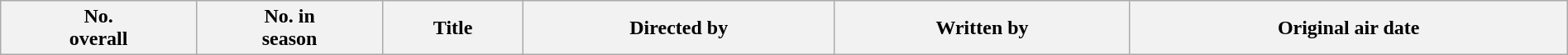<table class="wikitable plainrowheaders" style="width:100%; background:#fff;">
<tr>
<th style="background:#;">No.<br>overall</th>
<th style="background:#;">No. in<br>season</th>
<th style="background:#;">Title</th>
<th style="background:#;">Directed by</th>
<th style="background:#;">Written by</th>
<th style="background:#;">Original air date<br>




</th>
</tr>
</table>
